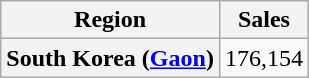<table class="wikitable plainrowheaders" style="text-align:center">
<tr>
<th scope="col">Region</th>
<th scope="col">Sales</th>
</tr>
<tr>
<th scope="row">South Korea (<a href='#'>Gaon</a>)</th>
<td>176,154</td>
</tr>
</table>
